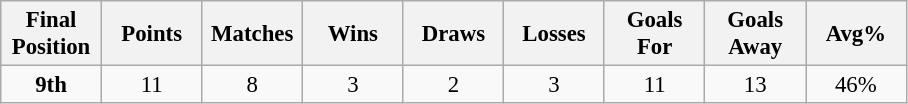<table class="wikitable" style="font-size: 95%; text-align: center;">
<tr>
<th width=60>Final Position</th>
<th width=60>Points</th>
<th width=60>Matches</th>
<th width=60>Wins</th>
<th width=60>Draws</th>
<th width=60>Losses</th>
<th width=60>Goals For</th>
<th width=60>Goals Away</th>
<th width=60>Avg%</th>
</tr>
<tr>
<td><strong>9th</strong></td>
<td>11</td>
<td>8</td>
<td>3</td>
<td>2</td>
<td>3</td>
<td>11</td>
<td>13</td>
<td>46%</td>
</tr>
</table>
